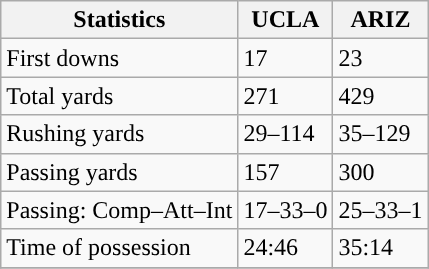<table class="wikitable" style="float: left;">
<tr>
<th>Statistics</th>
<th>UCLA</th>
<th>ARIZ</th>
</tr>
<tr>
<td>First downs</td>
<td>17</td>
<td>23</td>
</tr>
<tr>
<td>Total yards</td>
<td>271</td>
<td>429</td>
</tr>
<tr>
<td>Rushing yards</td>
<td>29–114</td>
<td>35–129</td>
</tr>
<tr>
<td>Passing yards</td>
<td>157</td>
<td>300</td>
</tr>
<tr>
<td>Passing: Comp–Att–Int</td>
<td>17–33–0</td>
<td>25–33–1</td>
</tr>
<tr>
<td>Time of possession</td>
<td>24:46</td>
<td>35:14</td>
</tr>
<tr>
</tr>
</table>
